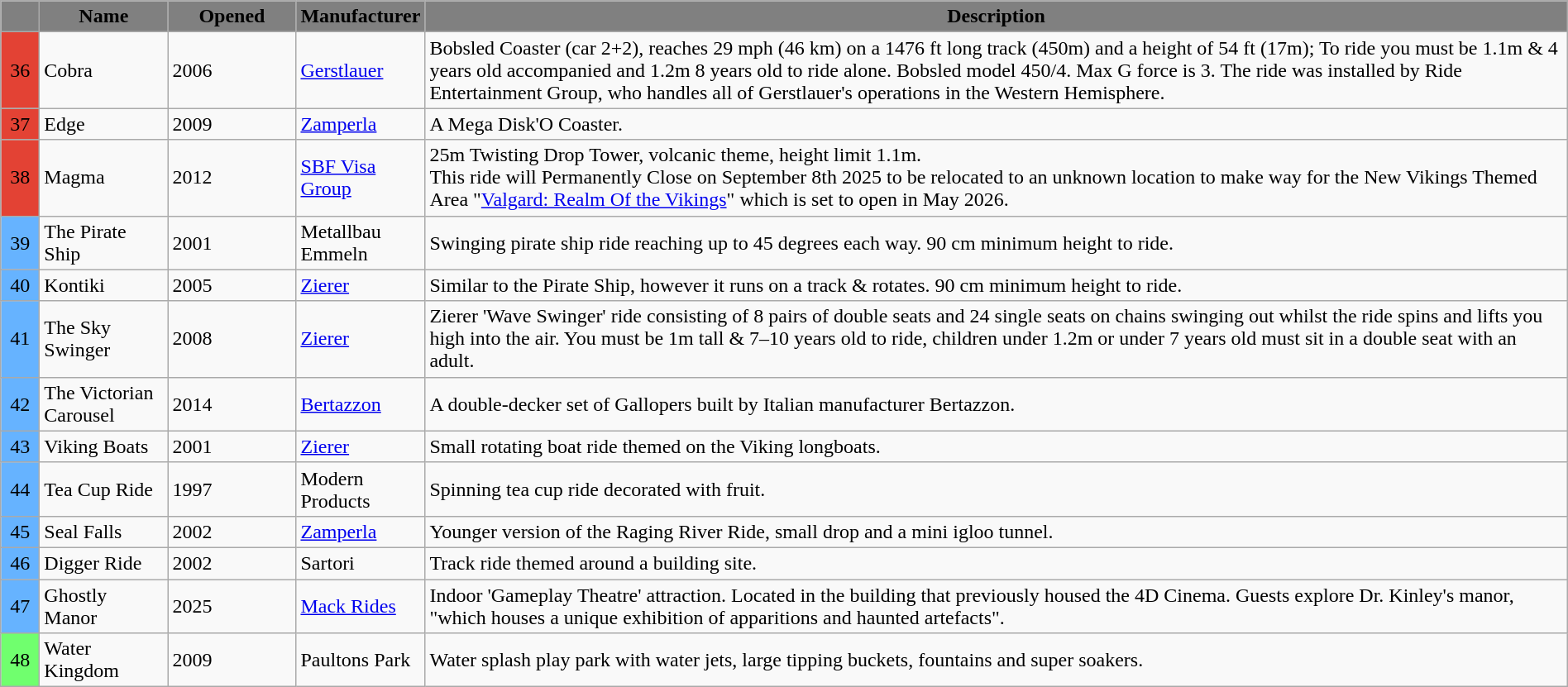<table class="wikitable" style="width: 100%; font sizes: 95%;">
<tr>
<th style="background-color: #808080; width: 1.5em;"></th>
<th style="background-color: #808080; width: 6em;">Name</th>
<th style="background-color: #808080; width: 6em;">Opened</th>
<th style="background-color: #808080; width: 6em;">Manufacturer</th>
<th style="background-color: #808080;">Description</th>
</tr>
<tr>
<td bgcolor="#e34234" style="text-align: center;">36</td>
<td>Cobra</td>
<td>2006</td>
<td><a href='#'>Gerstlauer</a></td>
<td>Bobsled Coaster (car 2+2), reaches 29 mph (46 km) on a 1476 ft long track (450m) and a height of 54 ft (17m); To ride you must be 1.1m & 4 years old accompanied and 1.2m 8 years old to ride alone. Bobsled model 450/4. Max G force is 3. The ride was installed by Ride Entertainment Group, who handles all of Gerstlauer's operations in the Western Hemisphere.<br></td>
</tr>
<tr>
<td bgcolor="#e34234" style="text-align: center;">37</td>
<td>Edge</td>
<td>2009</td>
<td><a href='#'>Zamperla</a></td>
<td>A Mega Disk'O Coaster.</td>
</tr>
<tr>
<td bgcolor="#e34234" style="text-align: center;">38</td>
<td>Magma</td>
<td>2012</td>
<td><a href='#'>SBF Visa Group</a></td>
<td>25m Twisting Drop Tower, volcanic theme, height limit 1.1m.<br>This ride will Permanently Close on September 8th 2025 to be relocated to an unknown location to make way for the New Vikings Themed Area "<a href='#'>Valgard: Realm Of the Vikings</a>" which is set to open in May 2026.</td>
</tr>
<tr>
<td bgcolor="#66b3ff" style="text-align: center;">39</td>
<td>The Pirate Ship</td>
<td>2001</td>
<td>Metallbau Emmeln</td>
<td>Swinging pirate ship ride reaching up to 45 degrees each way. 90 cm minimum height to ride.</td>
</tr>
<tr>
<td bgcolor="#66b3ff" style="text-align: center;">40</td>
<td>Kontiki</td>
<td>2005</td>
<td><a href='#'>Zierer</a></td>
<td>Similar to the Pirate Ship, however it runs on a track & rotates. 90 cm minimum height to ride.</td>
</tr>
<tr>
<td bgcolor="#66b3ff" style="text-align: center;">41</td>
<td>The Sky Swinger</td>
<td>2008</td>
<td><a href='#'>Zierer</a></td>
<td>Zierer 'Wave Swinger' ride consisting of 8 pairs of double seats and 24 single seats on chains swinging out whilst the ride spins and lifts you high into the air. You must be 1m tall & 7–10 years old to ride, children under 1.2m or under 7 years old must sit in a double seat with an adult.</td>
</tr>
<tr>
<td bgcolor="#66b3ff" style="text-align: center;">42</td>
<td>The Victorian Carousel</td>
<td>2014</td>
<td><a href='#'>Bertazzon</a></td>
<td>A double-decker set of Gallopers built by Italian manufacturer Bertazzon.</td>
</tr>
<tr>
<td bgcolor="#66b3ff" style="text-align: center;">43</td>
<td>Viking Boats</td>
<td>2001</td>
<td><a href='#'>Zierer</a></td>
<td>Small rotating boat ride themed on the Viking longboats.</td>
</tr>
<tr>
<td bgcolor="#66b3ff" style="text-align: center;">44</td>
<td>Tea Cup Ride</td>
<td>1997</td>
<td>Modern Products</td>
<td>Spinning tea cup ride decorated with fruit.</td>
</tr>
<tr>
<td bgcolor="#66b3ff" style="text-align: center;">45</td>
<td>Seal Falls</td>
<td>2002</td>
<td><a href='#'>Zamperla</a></td>
<td>Younger version of the Raging River Ride, small drop and a mini igloo tunnel.</td>
</tr>
<tr>
<td bgcolor="#66b3ff" style="text-align: center;">46</td>
<td>Digger Ride</td>
<td>2002</td>
<td>Sartori</td>
<td>Track ride themed around a building site.</td>
</tr>
<tr>
<td bgcolor="#66b3ff" style="text-align: center;">47</td>
<td>Ghostly Manor</td>
<td>2025</td>
<td><a href='#'>Mack Rides</a></td>
<td>Indoor 'Gameplay Theatre' attraction. Located in the building that previously housed the 4D Cinema. Guests explore Dr. Kinley's manor, "which houses a unique exhibition of apparitions and haunted artefacts".</td>
</tr>
<tr>
<td bgcolor="#70FF6E" style="text-align: center;">48</td>
<td>Water Kingdom</td>
<td>2009</td>
<td>Paultons Park</td>
<td>Water splash play park with water jets, large tipping buckets, fountains and super soakers.</td>
</tr>
</table>
